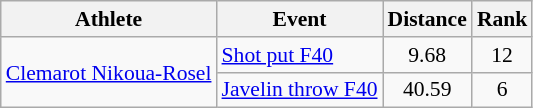<table class="wikitable" style="font-size:90%">
<tr>
<th>Athlete</th>
<th>Event</th>
<th>Distance</th>
<th>Rank</th>
</tr>
<tr align=center>
<td align=left rowspan=2><a href='#'>Clemarot Nikoua-Rosel</a></td>
<td align=left><a href='#'>Shot put F40</a></td>
<td>9.68</td>
<td>12</td>
</tr>
<tr align=center>
<td align=left><a href='#'>Javelin throw F40</a></td>
<td>40.59 </td>
<td>6</td>
</tr>
</table>
